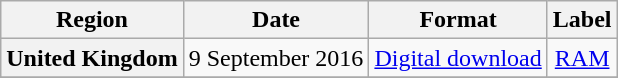<table class="wikitable sortable plainrowheaders" style="text-align:center">
<tr>
<th>Region</th>
<th>Date</th>
<th>Format</th>
<th>Label</th>
</tr>
<tr>
<th scope="row">United Kingdom</th>
<td>9 September 2016</td>
<td><a href='#'>Digital download</a></td>
<td><a href='#'>RAM</a></td>
</tr>
<tr>
</tr>
</table>
